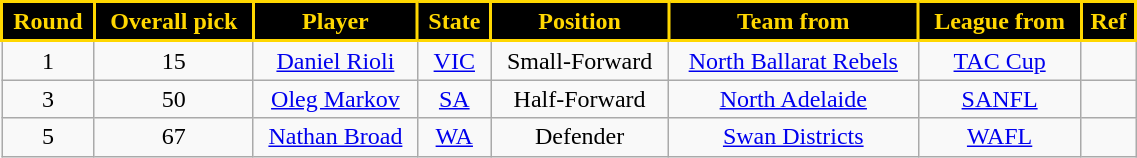<table class="wikitable" style="text-align:center; font-size:100%; width:60%;">
<tr>
<th style="background:black; border: solid gold 2px; color:gold;">Round</th>
<th style="background:black; border: solid gold 2px; color:gold;">Overall pick</th>
<th style="background:black; border: solid gold 2px; color:gold;">Player</th>
<th style="background:black; border: solid gold 2px; color:gold;">State</th>
<th style="background:black; border: solid gold 2px; color:gold;">Position</th>
<th style="background:black; border: solid gold 2px; color:gold;">Team from</th>
<th style="background:black; border: solid gold 2px; color:gold;">League from</th>
<th style="background:black; border: solid gold 2px; color:gold;">Ref</th>
</tr>
<tr>
<td>1</td>
<td>15</td>
<td><a href='#'>Daniel Rioli</a></td>
<td><a href='#'>VIC</a></td>
<td>Small-Forward</td>
<td><a href='#'>North Ballarat Rebels</a></td>
<td><a href='#'>TAC Cup</a></td>
<td></td>
</tr>
<tr>
<td>3</td>
<td>50</td>
<td><a href='#'>Oleg Markov</a></td>
<td><a href='#'>SA</a></td>
<td>Half-Forward</td>
<td><a href='#'>North Adelaide</a></td>
<td><a href='#'>SANFL</a></td>
<td></td>
</tr>
<tr>
<td>5</td>
<td>67</td>
<td><a href='#'>Nathan Broad</a></td>
<td><a href='#'>WA</a></td>
<td>Defender</td>
<td><a href='#'>Swan Districts</a></td>
<td><a href='#'>WAFL</a></td>
<td></td>
</tr>
</table>
